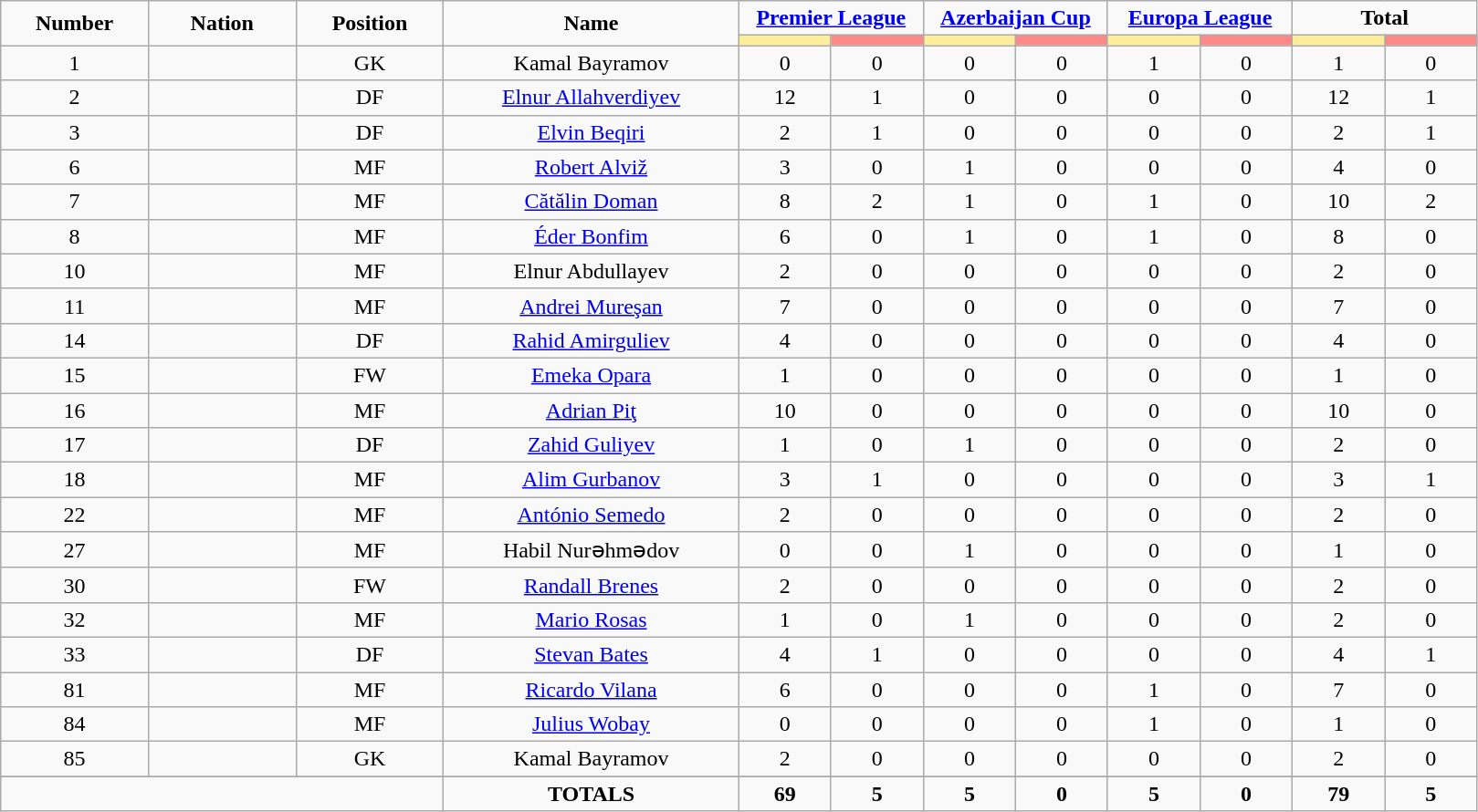<table class="wikitable" style="font-size: 100%; text-align: center;">
<tr>
<td rowspan="2" width="10%" align="center"><strong>Number</strong></td>
<td rowspan="2" width="10%" align="center"><strong>Nation</strong></td>
<td rowspan="2" width="10%" align="center"><strong>Position</strong></td>
<td rowspan="2" width="20%" align="center"><strong>Name</strong></td>
<td colspan="2" align="center"><strong><a href='#'>Premier League</a></strong></td>
<td colspan="2" align="center"><strong><a href='#'>Azerbaijan Cup</a></strong></td>
<td colspan="2" align="center"><strong><a href='#'>Europa League</a></strong></td>
<td colspan="2" align="center"><strong>Total</strong></td>
</tr>
<tr>
<th width=60 style="background: #FFEE99"></th>
<th width=60 style="background: #FF8888"></th>
<th width=60 style="background: #FFEE99"></th>
<th width=60 style="background: #FF8888"></th>
<th width=60 style="background: #FFEE99"></th>
<th width=60 style="background: #FF8888"></th>
<th width=60 style="background: #FFEE99"></th>
<th width=60 style="background: #FF8888"></th>
</tr>
<tr>
<td>1</td>
<td></td>
<td>GK</td>
<td>Kamal Bayramov</td>
<td>0</td>
<td>0</td>
<td>0</td>
<td>0</td>
<td>1</td>
<td>0</td>
<td>1</td>
<td>0</td>
</tr>
<tr>
<td>2</td>
<td></td>
<td>DF</td>
<td><a href='#'>Elnur Allahverdiyev</a></td>
<td>12</td>
<td>1</td>
<td>0</td>
<td>0</td>
<td>0</td>
<td>0</td>
<td>12</td>
<td>1</td>
</tr>
<tr>
<td>3</td>
<td></td>
<td>DF</td>
<td><a href='#'>Elvin Beqiri</a></td>
<td>2</td>
<td>1</td>
<td>0</td>
<td>0</td>
<td>0</td>
<td>0</td>
<td>2</td>
<td>1</td>
</tr>
<tr>
<td>6</td>
<td></td>
<td>MF</td>
<td><a href='#'>Robert Alviž</a></td>
<td>3</td>
<td>0</td>
<td>1</td>
<td>0</td>
<td>0</td>
<td>0</td>
<td>4</td>
<td>0</td>
</tr>
<tr>
<td>7</td>
<td></td>
<td>MF</td>
<td><a href='#'>Cătălin Doman</a></td>
<td>8</td>
<td>2</td>
<td>1</td>
<td>0</td>
<td>1</td>
<td>0</td>
<td>10</td>
<td>2</td>
</tr>
<tr>
<td>8</td>
<td></td>
<td>MF</td>
<td><a href='#'>Éder Bonfim</a></td>
<td>6</td>
<td>0</td>
<td>1</td>
<td>0</td>
<td>1</td>
<td>0</td>
<td>8</td>
<td>0</td>
</tr>
<tr>
<td>10</td>
<td></td>
<td>MF</td>
<td>Elnur Abdullayev</td>
<td>2</td>
<td>0</td>
<td>0</td>
<td>0</td>
<td>0</td>
<td>0</td>
<td>2</td>
<td>0</td>
</tr>
<tr>
<td>11</td>
<td></td>
<td>MF</td>
<td><a href='#'>Andrei Mureşan</a></td>
<td>7</td>
<td>0</td>
<td>0</td>
<td>0</td>
<td>0</td>
<td>0</td>
<td>7</td>
<td>0</td>
</tr>
<tr>
<td>14</td>
<td></td>
<td>DF</td>
<td><a href='#'>Rahid Amirguliev</a></td>
<td>4</td>
<td>0</td>
<td>0</td>
<td>0</td>
<td>0</td>
<td>0</td>
<td>4</td>
<td>0</td>
</tr>
<tr>
<td>15</td>
<td></td>
<td>FW</td>
<td><a href='#'>Emeka Opara</a></td>
<td>1</td>
<td>0</td>
<td>0</td>
<td>0</td>
<td>0</td>
<td>0</td>
<td>1</td>
<td>0</td>
</tr>
<tr>
<td>16</td>
<td></td>
<td>MF</td>
<td><a href='#'>Adrian Piţ</a></td>
<td>10</td>
<td>0</td>
<td>0</td>
<td>0</td>
<td>0</td>
<td>0</td>
<td>10</td>
<td>0</td>
</tr>
<tr>
<td>17</td>
<td></td>
<td>DF</td>
<td><a href='#'>Zahid Guliyev</a></td>
<td>1</td>
<td>0</td>
<td>1</td>
<td>0</td>
<td>0</td>
<td>0</td>
<td>2</td>
<td>0</td>
</tr>
<tr>
<td>18</td>
<td></td>
<td>MF</td>
<td><a href='#'>Alim Gurbanov</a></td>
<td>3</td>
<td>1</td>
<td>0</td>
<td>0</td>
<td>0</td>
<td>0</td>
<td>3</td>
<td>1</td>
</tr>
<tr>
<td>22</td>
<td></td>
<td>MF</td>
<td><a href='#'>António Semedo</a></td>
<td>2</td>
<td>0</td>
<td>0</td>
<td>0</td>
<td>0</td>
<td>0</td>
<td>2</td>
<td>0</td>
</tr>
<tr>
<td>27</td>
<td></td>
<td>MF</td>
<td>Habil Nurəhmədov</td>
<td>0</td>
<td>0</td>
<td>1</td>
<td>0</td>
<td>0</td>
<td>0</td>
<td>1</td>
<td>0</td>
</tr>
<tr>
<td>30</td>
<td></td>
<td>FW</td>
<td><a href='#'>Randall Brenes</a></td>
<td>2</td>
<td>0</td>
<td>0</td>
<td>0</td>
<td>0</td>
<td>0</td>
<td>2</td>
<td>0</td>
</tr>
<tr>
<td>32</td>
<td></td>
<td>MF</td>
<td><a href='#'>Mario Rosas</a></td>
<td>1</td>
<td>0</td>
<td>1</td>
<td>0</td>
<td>0</td>
<td>0</td>
<td>2</td>
<td>0</td>
</tr>
<tr>
<td>33</td>
<td></td>
<td>DF</td>
<td><a href='#'>Stevan Bates</a></td>
<td>4</td>
<td>1</td>
<td>0</td>
<td>0</td>
<td>0</td>
<td>0</td>
<td>4</td>
<td>1</td>
</tr>
<tr>
<td>81</td>
<td></td>
<td>MF</td>
<td><a href='#'>Ricardo Vilana</a></td>
<td>6</td>
<td>0</td>
<td>0</td>
<td>0</td>
<td>1</td>
<td>0</td>
<td>7</td>
<td>0</td>
</tr>
<tr>
<td>84</td>
<td></td>
<td>MF</td>
<td><a href='#'>Julius Wobay</a></td>
<td>0</td>
<td>0</td>
<td>0</td>
<td>0</td>
<td>1</td>
<td>0</td>
<td>1</td>
<td>0</td>
</tr>
<tr>
<td>85</td>
<td></td>
<td>GK</td>
<td>Kamal Bayramov</td>
<td>2</td>
<td>0</td>
<td>0</td>
<td>0</td>
<td>0</td>
<td>0</td>
<td>2</td>
<td>0</td>
</tr>
<tr>
</tr>
<tr -||>
</tr>
<tr>
<td colspan="3"></td>
<td><strong>TOTALS</strong></td>
<td><strong>69</strong></td>
<td><strong>5</strong></td>
<td><strong>5</strong></td>
<td><strong>0</strong></td>
<td><strong>5</strong></td>
<td><strong>0</strong></td>
<td><strong>79</strong></td>
<td><strong>5</strong></td>
</tr>
</table>
